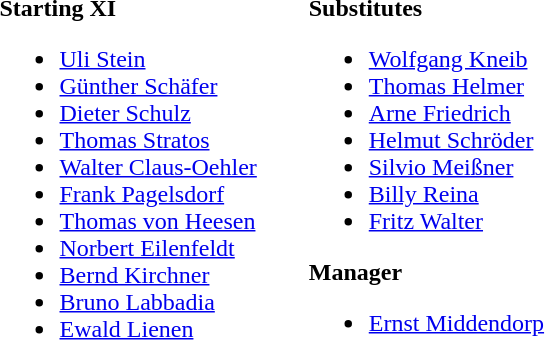<table style="background:transparent">
<tr>
<td valign="top" style="width:25%"><br><strong>Starting XI</strong><ul><li><a href='#'>Uli Stein</a></li><li><a href='#'>Günther Schäfer</a></li><li><a href='#'>Dieter Schulz</a></li><li><a href='#'>Thomas Stratos</a></li><li><a href='#'>Walter Claus-Oehler</a></li><li><a href='#'>Frank Pagelsdorf</a></li><li><a href='#'>Thomas von Heesen</a></li><li><a href='#'>Norbert Eilenfeldt</a></li><li><a href='#'>Bernd Kirchner</a></li><li><a href='#'>Bruno Labbadia</a></li><li><a href='#'>Ewald Lienen</a></li></ul></td>
<td valign="top" style="width:30%"><br><strong>Substitutes</strong><ul><li><a href='#'>Wolfgang Kneib</a></li><li><a href='#'>Thomas Helmer</a></li><li><a href='#'>Arne Friedrich</a></li><li><a href='#'>Helmut Schröder</a></li><li><a href='#'>Silvio Meißner</a></li><li><a href='#'>Billy Reina</a></li><li><a href='#'>Fritz Walter</a></li></ul><strong>Manager</strong><ul><li><a href='#'>Ernst Middendorp</a></li></ul></td>
<td valign="top" style="width:30%"><br></td>
</tr>
</table>
